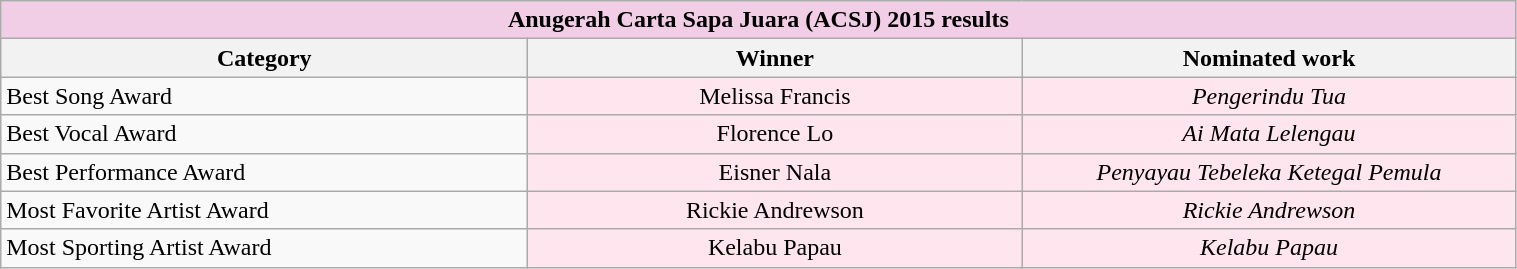<table class="wikitable" style="width:80%; text-align:center;">
<tr style="background:#f2cee6;">
<td Colspan="5"><strong>Anugerah Carta Sapa Juara (ACSJ) 2015 results</strong></td>
</tr>
<tr>
<th style="width:16%;">Category</th>
<th style="width:15%;">Winner</th>
<th style="width:15%;">Nominated work</th>
</tr>
<tr>
<td style="text-align:left;">Best Song Award</td>
<td Style="background:#FFE6EE;">Melissa Francis</td>
<td Style="background:#FFE6EE;"><em>Pengerindu Tua</em></td>
</tr>
<tr>
<td style="text-align:left;">Best Vocal Award</td>
<td Style="background:#FFE6EE;">Florence Lo</td>
<td Style="background:#FFE6EE;"><em>Ai Mata Lelengau</em></td>
</tr>
<tr>
<td style="text-align:left;">Best Performance Award</td>
<td Style="background:#FFE6EE;">Eisner Nala</td>
<td Style="background:#FFE6EE;"><em>Penyayau Tebeleka Ketegal Pemula</em></td>
</tr>
<tr>
<td style="text-align:left;">Most Favorite Artist Award</td>
<td Style="background:#FFE6EE;">Rickie Andrewson</td>
<td Style="background:#FFE6EE;"><em>Rickie Andrewson</em></td>
</tr>
<tr>
<td style="text-align:left;">Most Sporting Artist Award</td>
<td Style="background:#FFE6EE;">Kelabu Papau</td>
<td Style="background:#FFE6EE;"><em>Kelabu Papau </em></td>
</tr>
</table>
